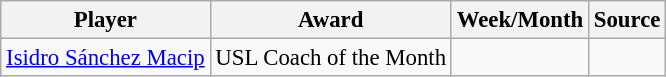<table class="wikitable sortable" style="text-align:left; font-size:95%;">
<tr>
<th>Player</th>
<th>Award</th>
<th>Week/Month</th>
<th>Source</th>
</tr>
<tr>
<td> <a href='#'>Isidro Sánchez Macip</a></td>
<td align=center>USL Coach of the Month</td>
<td></td>
<td align=center></td>
</tr>
</table>
